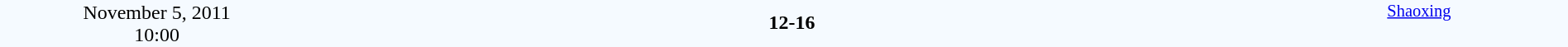<table style="width: 100%; background:#F5FAFF;" cellspacing="0">
<tr>
<td align=center rowspan=3 width=20%>November 5, 2011<br>10:00</td>
</tr>
<tr>
<td width=24% align=right></td>
<td align=center width=13%><strong>12-16</strong></td>
<td width=24%><strong></strong></td>
<td style=font-size:85% rowspan=3 valign=top align=center><a href='#'>Shaoxing</a></td>
</tr>
<tr style=font-size:85%>
<td align=right></td>
<td align=center></td>
<td></td>
</tr>
</table>
